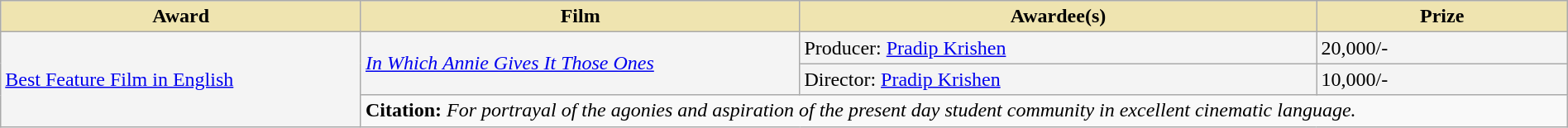<table class="wikitable" style="width:100%">
<tr>
<th style="background-color:#EFE4B0;width:23%;">Award</th>
<th style="background-color:#EFE4B0;width:28%;">Film</th>
<th style="background-color:#EFE4B0;width:33%;">Awardee(s)</th>
<th style="background-color:#EFE4B0;width:16%;">Prize</th>
</tr>
<tr style="background-color:#F4F4F4">
<td rowspan="3"><a href='#'>Best Feature Film in English</a></td>
<td rowspan="2"><em><a href='#'>In Which Annie Gives It Those Ones</a></em></td>
<td>Producer: <a href='#'>Pradip Krishen</a></td>
<td> 20,000/-</td>
</tr>
<tr style="background-color:#F4F4F4">
<td>Director: <a href='#'>Pradip Krishen</a></td>
<td> 10,000/-</td>
</tr>
<tr style="background-color:#F9F9F9">
<td colspan="3"><strong>Citation:</strong> <em>For portrayal of the agonies and aspiration of the present day student community in excellent cinematic language.</em></td>
</tr>
</table>
